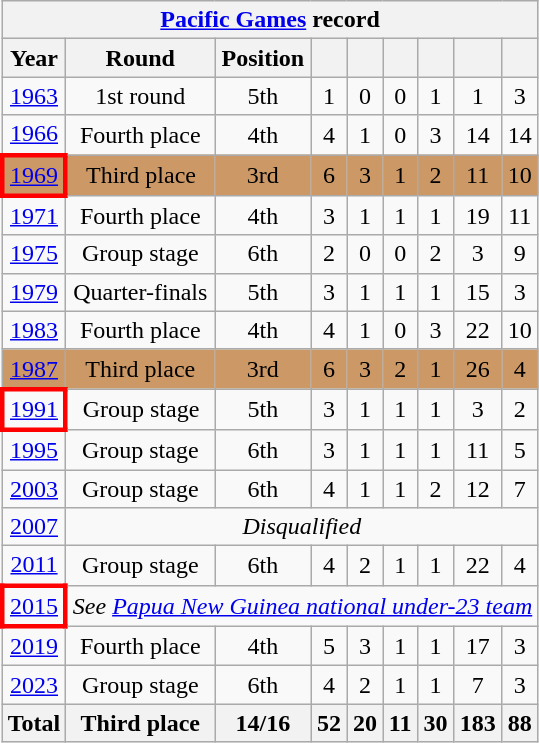<table class="wikitable" style="text-align:center;">
<tr>
<th colspan="9"><a href='#'>Pacific Games</a> record</th>
</tr>
<tr>
<th>Year</th>
<th>Round</th>
<th>Position</th>
<th></th>
<th></th>
<th></th>
<th></th>
<th></th>
<th></th>
</tr>
<tr>
<td> <a href='#'>1963</a></td>
<td>1st round</td>
<td>5th</td>
<td>1</td>
<td>0</td>
<td>0</td>
<td>1</td>
<td>1</td>
<td>3</td>
</tr>
<tr>
<td> <a href='#'>1966</a></td>
<td>Fourth place</td>
<td>4th</td>
<td>4</td>
<td>1</td>
<td>0</td>
<td>3</td>
<td>14</td>
<td>14</td>
</tr>
<tr style="background:#CC9966;">
<td style="border: 3px solid red"> <a href='#'>1969</a></td>
<td>Third place</td>
<td>3rd</td>
<td>6</td>
<td>3</td>
<td>1</td>
<td>2</td>
<td>11</td>
<td>10</td>
</tr>
<tr>
<td> <a href='#'>1971</a></td>
<td>Fourth place</td>
<td>4th</td>
<td>3</td>
<td>1</td>
<td>1</td>
<td>1</td>
<td>19</td>
<td>11</td>
</tr>
<tr>
<td> <a href='#'>1975</a></td>
<td>Group stage</td>
<td>6th</td>
<td>2</td>
<td>0</td>
<td>0</td>
<td>2</td>
<td>3</td>
<td>9</td>
</tr>
<tr>
<td> <a href='#'>1979</a></td>
<td>Quarter-finals</td>
<td>5th</td>
<td>3</td>
<td>1</td>
<td>1</td>
<td>1</td>
<td>15</td>
<td>3</td>
</tr>
<tr>
<td> <a href='#'>1983</a></td>
<td>Fourth place</td>
<td>4th</td>
<td>4</td>
<td>1</td>
<td>0</td>
<td>3</td>
<td>22</td>
<td>10</td>
</tr>
<tr style="background:#CC9966;">
<td> <a href='#'>1987</a></td>
<td>Third place</td>
<td>3rd</td>
<td>6</td>
<td>3</td>
<td>2</td>
<td>1</td>
<td>26</td>
<td>4</td>
</tr>
<tr>
<td style="border: 3px solid red"> <a href='#'>1991</a></td>
<td>Group stage</td>
<td>5th</td>
<td>3</td>
<td>1</td>
<td>1</td>
<td>1</td>
<td>3</td>
<td>2</td>
</tr>
<tr>
<td> <a href='#'>1995</a></td>
<td>Group stage</td>
<td>6th</td>
<td>3</td>
<td>1</td>
<td>1</td>
<td>1</td>
<td>11</td>
<td>5</td>
</tr>
<tr>
<td> <a href='#'>2003</a></td>
<td>Group stage</td>
<td>6th</td>
<td>4</td>
<td>1</td>
<td>1</td>
<td>2</td>
<td>12</td>
<td>7</td>
</tr>
<tr>
<td> <a href='#'>2007</a></td>
<td colspan="8"><em>Disqualified</em></td>
</tr>
<tr>
<td> <a href='#'>2011</a></td>
<td>Group stage</td>
<td>6th</td>
<td>4</td>
<td>2</td>
<td>1</td>
<td>1</td>
<td>22</td>
<td>4</td>
</tr>
<tr>
<td style="border: 3px solid red"> <a href='#'>2015</a></td>
<td colspan="8"><em>See <a href='#'>Papua New Guinea national under-23 team</a></em></td>
</tr>
<tr>
<td> <a href='#'>2019</a></td>
<td>Fourth place</td>
<td>4th</td>
<td>5</td>
<td>3</td>
<td>1</td>
<td>1</td>
<td>17</td>
<td>3</td>
</tr>
<tr>
<td> <a href='#'>2023</a></td>
<td>Group stage</td>
<td>6th</td>
<td>4</td>
<td>2</td>
<td>1</td>
<td>1</td>
<td>7</td>
<td>3</td>
</tr>
<tr>
<th>Total</th>
<th>Third place</th>
<th>14/16</th>
<th>52</th>
<th>20</th>
<th>11</th>
<th>30</th>
<th>183</th>
<th>88</th>
</tr>
</table>
